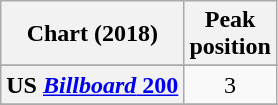<table class="wikitable sortable plainrowheaders" style="text-align:center">
<tr>
<th scope="col">Chart (2018)</th>
<th scope="col">Peak<br> position</th>
</tr>
<tr>
</tr>
<tr>
</tr>
<tr>
</tr>
<tr>
</tr>
<tr>
</tr>
<tr>
</tr>
<tr>
</tr>
<tr>
</tr>
<tr>
</tr>
<tr>
<th scope="row">US <a href='#'><em>Billboard</em> 200</a></th>
<td>3</td>
</tr>
<tr>
</tr>
</table>
